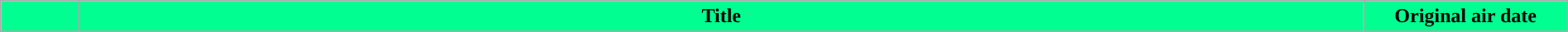<table class="wikitable plainrowheaders" border="1" style="width:100%;">
<tr>
<th style="background:#00FF90; Width:5%"></th>
<th style="background:#00FF90;">Title</th>
<th style="background:#00FF90; Width:13%">Original air date</th>
</tr>
<tr>
</tr>
</table>
